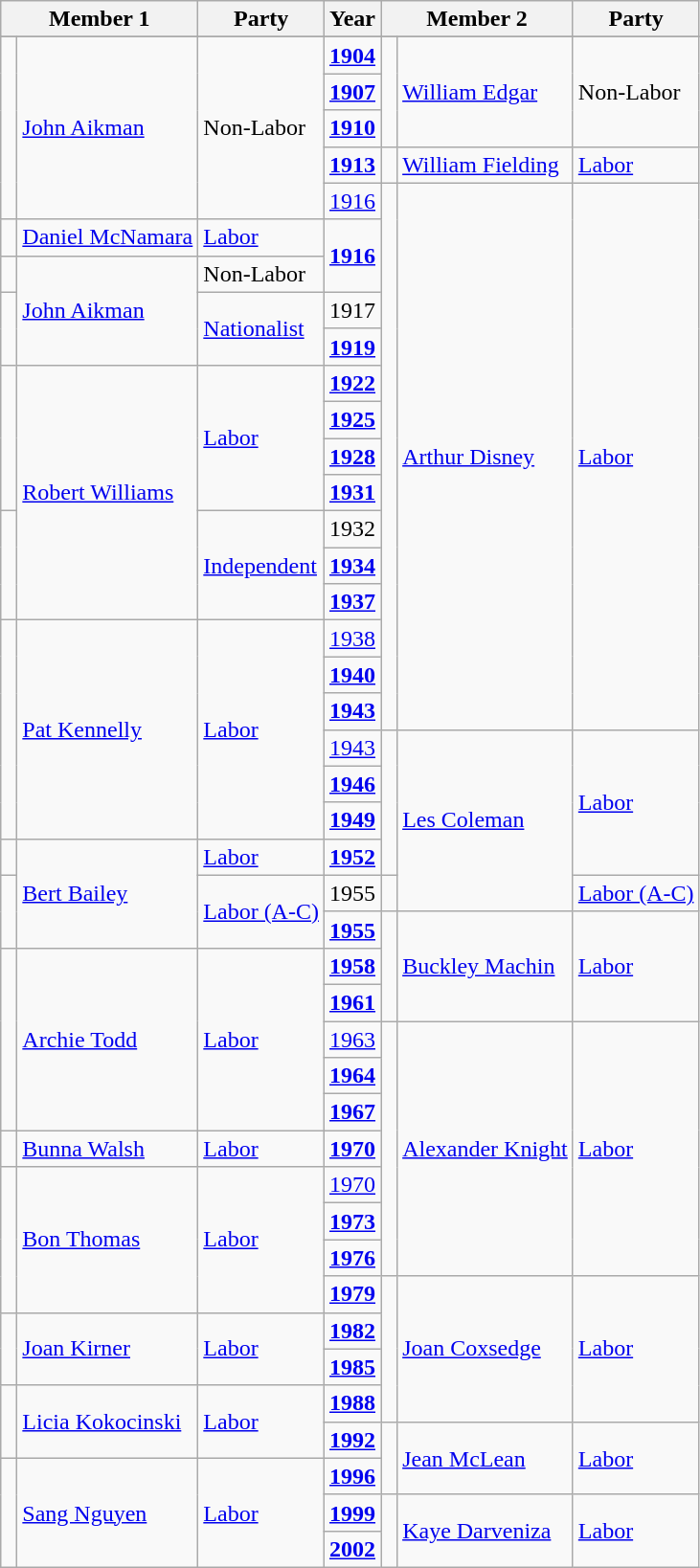<table class="wikitable">
<tr>
<th colspan="2">Member 1</th>
<th>Party</th>
<th>Year</th>
<th colspan="2">Member 2</th>
<th>Party</th>
</tr>
<tr>
</tr>
<tr>
<td rowspan=5 > </td>
<td rowspan=5><a href='#'>John Aikman</a></td>
<td rowspan=5>Non-Labor</td>
<td><strong><a href='#'>1904</a></strong></td>
<td rowspan=3 > </td>
<td rowspan=3><a href='#'>William Edgar</a></td>
<td rowspan=3>Non-Labor</td>
</tr>
<tr>
<td><strong><a href='#'>1907</a></strong></td>
</tr>
<tr>
<td><strong><a href='#'>1910</a></strong></td>
</tr>
<tr>
<td><strong><a href='#'>1913</a></strong></td>
<td> </td>
<td><a href='#'>William Fielding</a></td>
<td><a href='#'>Labor</a></td>
</tr>
<tr>
<td><a href='#'>1916</a></td>
<td rowspan=15  > </td>
<td rowspan=15><a href='#'>Arthur Disney</a></td>
<td rowspan=15><a href='#'>Labor</a></td>
</tr>
<tr>
<td> </td>
<td><a href='#'>Daniel McNamara</a></td>
<td><a href='#'>Labor</a></td>
<td rowspan=2><strong><a href='#'>1916</a></strong></td>
</tr>
<tr>
<td> </td>
<td rowspan=3><a href='#'>John Aikman</a></td>
<td>Non-Labor</td>
</tr>
<tr>
<td rowspan=2 > </td>
<td rowspan=2><a href='#'>Nationalist</a></td>
<td>1917</td>
</tr>
<tr>
<td><strong><a href='#'>1919</a></strong></td>
</tr>
<tr>
<td rowspan=4 > </td>
<td rowspan=7><a href='#'>Robert Williams</a></td>
<td rowspan=4><a href='#'>Labor</a></td>
<td><strong><a href='#'>1922</a></strong></td>
</tr>
<tr>
<td><strong><a href='#'>1925</a></strong></td>
</tr>
<tr>
<td><strong><a href='#'>1928</a></strong></td>
</tr>
<tr>
<td><strong><a href='#'>1931</a></strong></td>
</tr>
<tr>
<td rowspan=3 > </td>
<td rowspan=3><a href='#'>Independent</a></td>
<td>1932</td>
</tr>
<tr>
<td><strong><a href='#'>1934</a></strong></td>
</tr>
<tr>
<td><strong><a href='#'>1937</a></strong></td>
</tr>
<tr>
<td rowspan=6 > </td>
<td rowspan=6><a href='#'>Pat Kennelly</a></td>
<td rowspan=6><a href='#'>Labor</a></td>
<td><a href='#'>1938</a></td>
</tr>
<tr>
<td><strong><a href='#'>1940</a></strong></td>
</tr>
<tr>
<td><strong><a href='#'>1943</a></strong></td>
</tr>
<tr>
<td><a href='#'>1943</a></td>
<td rowspan=4 > </td>
<td rowspan=5><a href='#'>Les Coleman</a></td>
<td rowspan=4><a href='#'>Labor</a></td>
</tr>
<tr>
<td><strong><a href='#'>1946</a></strong></td>
</tr>
<tr>
<td><strong><a href='#'>1949</a></strong></td>
</tr>
<tr>
<td> </td>
<td rowspan=3><a href='#'>Bert Bailey</a></td>
<td><a href='#'>Labor</a></td>
<td><strong><a href='#'>1952</a></strong></td>
</tr>
<tr>
<td rowspan=2 > </td>
<td rowspan=2><a href='#'>Labor (A-C)</a></td>
<td>1955</td>
<td> </td>
<td><a href='#'>Labor (A-C)</a></td>
</tr>
<tr>
<td><strong><a href='#'>1955</a></strong></td>
<td rowspan=3 > </td>
<td rowspan=3><a href='#'>Buckley Machin</a></td>
<td rowspan=3><a href='#'>Labor</a></td>
</tr>
<tr>
<td rowspan=5 > </td>
<td rowspan=5><a href='#'>Archie Todd</a></td>
<td rowspan=5><a href='#'>Labor</a></td>
<td><strong><a href='#'>1958</a></strong></td>
</tr>
<tr>
<td><strong><a href='#'>1961</a></strong></td>
</tr>
<tr>
<td><a href='#'>1963</a></td>
<td rowspan=7 > </td>
<td rowspan=7><a href='#'>Alexander Knight</a></td>
<td rowspan=7><a href='#'>Labor</a></td>
</tr>
<tr>
<td><strong><a href='#'>1964</a></strong></td>
</tr>
<tr>
<td><strong><a href='#'>1967</a></strong></td>
</tr>
<tr>
<td> </td>
<td><a href='#'>Bunna Walsh</a></td>
<td><a href='#'>Labor</a></td>
<td><strong><a href='#'>1970</a></strong></td>
</tr>
<tr>
<td rowspan=4 > </td>
<td rowspan=4><a href='#'>Bon Thomas</a></td>
<td rowspan=4><a href='#'>Labor</a></td>
<td><a href='#'>1970</a></td>
</tr>
<tr>
<td><strong><a href='#'>1973</a></strong></td>
</tr>
<tr>
<td><strong><a href='#'>1976</a></strong></td>
</tr>
<tr>
<td><strong><a href='#'>1979</a></strong></td>
<td rowspan=4 > </td>
<td rowspan=4><a href='#'>Joan Coxsedge</a></td>
<td rowspan=4><a href='#'>Labor</a></td>
</tr>
<tr>
<td rowspan=2 > </td>
<td rowspan=2><a href='#'>Joan Kirner</a></td>
<td rowspan=2><a href='#'>Labor</a></td>
<td><strong><a href='#'>1982</a></strong></td>
</tr>
<tr>
<td><strong><a href='#'>1985</a></strong></td>
</tr>
<tr>
<td rowspan=2 > </td>
<td rowspan=2><a href='#'>Licia Kokocinski</a></td>
<td rowspan=2><a href='#'>Labor</a></td>
<td><strong><a href='#'>1988</a></strong></td>
</tr>
<tr>
<td><strong><a href='#'>1992</a></strong></td>
<td rowspan=2 > </td>
<td rowspan=2><a href='#'>Jean McLean</a></td>
<td rowspan=2><a href='#'>Labor</a></td>
</tr>
<tr>
<td rowspan=3 > </td>
<td rowspan=3><a href='#'>Sang Nguyen</a></td>
<td rowspan=3><a href='#'>Labor</a></td>
<td><strong><a href='#'>1996</a></strong></td>
</tr>
<tr>
<td><strong><a href='#'>1999</a></strong></td>
<td rowspan=2 > </td>
<td rowspan=2><a href='#'>Kaye Darveniza</a></td>
<td rowspan=2><a href='#'>Labor</a></td>
</tr>
<tr>
<td><strong><a href='#'>2002</a></strong></td>
</tr>
</table>
